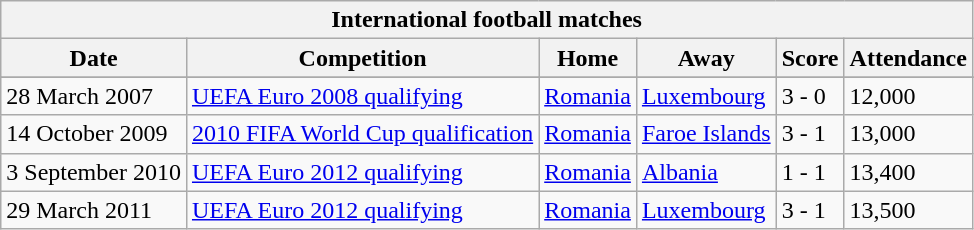<table class="wikitable" style="text-align: left;font-size:100%;">
<tr>
<th colspan=6>International football matches</th>
</tr>
<tr>
<th>Date</th>
<th>Competition</th>
<th>Home</th>
<th>Away</th>
<th>Score</th>
<th>Attendance</th>
</tr>
<tr>
</tr>
<tr>
<td>28 March 2007</td>
<td><a href='#'>UEFA Euro 2008 qualifying</a></td>
<td> <a href='#'>Romania</a></td>
<td> <a href='#'>Luxembourg</a></td>
<td>3 - 0</td>
<td>12,000</td>
</tr>
<tr>
<td>14 October 2009</td>
<td><a href='#'>2010 FIFA World Cup qualification</a></td>
<td> <a href='#'>Romania</a></td>
<td> <a href='#'>Faroe Islands</a></td>
<td>3 - 1</td>
<td>13,000</td>
</tr>
<tr>
<td>3 September 2010</td>
<td><a href='#'>UEFA Euro 2012 qualifying</a></td>
<td> <a href='#'>Romania</a></td>
<td> <a href='#'>Albania</a></td>
<td>1 - 1</td>
<td>13,400</td>
</tr>
<tr>
<td>29 March 2011</td>
<td><a href='#'>UEFA Euro 2012 qualifying</a></td>
<td> <a href='#'>Romania</a></td>
<td> <a href='#'>Luxembourg</a></td>
<td>3 - 1</td>
<td>13,500</td>
</tr>
</table>
